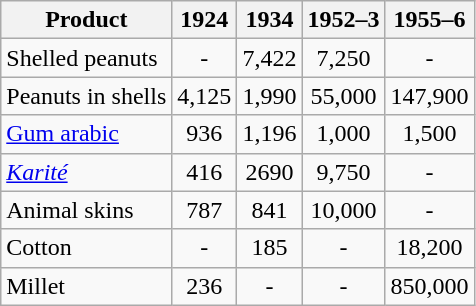<table class="wikitable">
<tr>
<th>Product</th>
<th align=center>1924</th>
<th align=center>1934</th>
<th align=center>1952–3</th>
<th align=center>1955–6</th>
</tr>
<tr>
<td>Shelled peanuts</td>
<td align=center>-</td>
<td align=center>7,422</td>
<td align=center>7,250</td>
<td align=center>-</td>
</tr>
<tr>
<td>Peanuts in shells</td>
<td align=center>4,125</td>
<td align=center>1,990</td>
<td align=center>55,000</td>
<td align=center>147,900</td>
</tr>
<tr>
<td><a href='#'>Gum arabic</a></td>
<td align=center>936</td>
<td align=center>1,196</td>
<td align=center>1,000</td>
<td align=center>1,500</td>
</tr>
<tr>
<td><a href='#'><em>Karité</em></a></td>
<td align=center>416</td>
<td align=center>2690</td>
<td align=center>9,750</td>
<td align=center>-</td>
</tr>
<tr>
<td>Animal skins</td>
<td align=center>787</td>
<td align=center>841</td>
<td align=center>10,000</td>
<td align=center>-</td>
</tr>
<tr>
<td>Cotton</td>
<td align=center>-</td>
<td align=center>185</td>
<td align=center>-</td>
<td align=center>18,200</td>
</tr>
<tr>
<td>Millet</td>
<td align=center>236</td>
<td align=center>-</td>
<td align=center>-</td>
<td align=center>850,000</td>
</tr>
</table>
